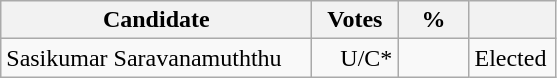<table class="wikitable" border="1" style="text-align:right;">
<tr>
<th align=left width="200">Candidate</th>
<th align=left width="50">Votes</th>
<th align=left width="40">%</th>
<th align=left width="50"></th>
</tr>
<tr>
<td align=left>Sasikumar Saravanamuththu</td>
<td>U/C*</td>
<td></td>
<td align=left>Elected</td>
</tr>
</table>
